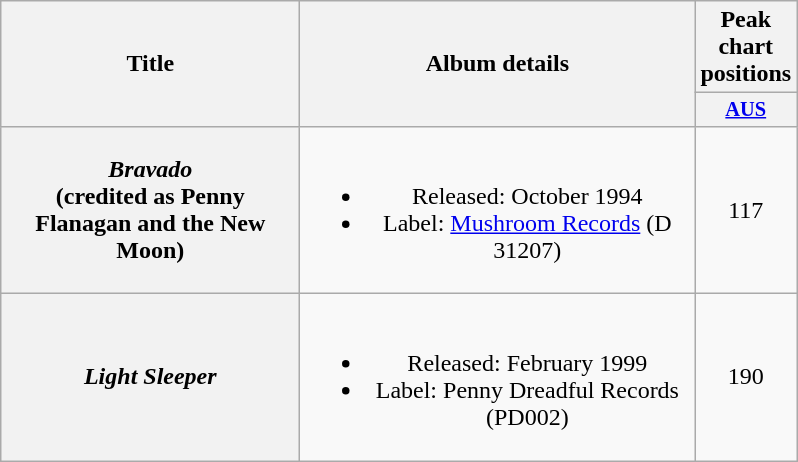<table class="wikitable plainrowheaders" style="text-align:center;" border="1">
<tr>
<th scope="col" rowspan="2" style="width:12em;">Title</th>
<th scope="col" rowspan="2" style="width:16em;">Album details</th>
<th scope="col" colspan="1">Peak chart<br>positions</th>
</tr>
<tr>
<th scope="col" style="width:3em; font-size:85%"><a href='#'>AUS</a><br></th>
</tr>
<tr>
<th scope="row"><em>Bravado</em> <br> (credited as Penny Flanagan and the New Moon)</th>
<td><br><ul><li>Released: October 1994</li><li>Label: <a href='#'>Mushroom Records</a> (D 31207)</li></ul></td>
<td>117</td>
</tr>
<tr>
<th scope="row"><em>Light Sleeper</em></th>
<td><br><ul><li>Released: February 1999</li><li>Label: Penny Dreadful Records (PD002)</li></ul></td>
<td>190</td>
</tr>
</table>
